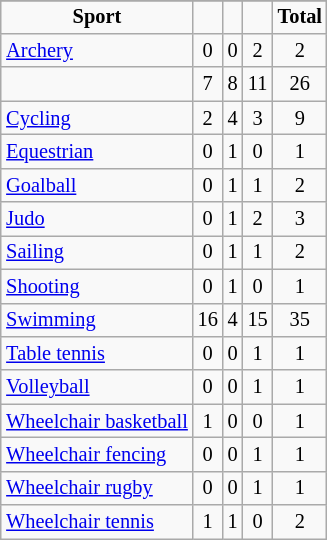<table class="wikitable sortable" style="font-size:85%" align="right">
<tr bgcolor="#efefef">
</tr>
<tr style="text-align:center;">
<td><strong>Sport</strong></td>
<td class="unsortable"></td>
<td class="unsortable"></td>
<td class="unsortable"></td>
<td><strong>Total</strong></td>
</tr>
<tr style="text-align:center;">
<td align=left><a href='#'>Archery</a></td>
<td>0</td>
<td>0</td>
<td>2</td>
<td>2</td>
</tr>
<tr style="text-align:center;">
<td align=left><a href='#'></a></td>
<td>7</td>
<td>8</td>
<td>11</td>
<td>26</td>
</tr>
<tr style="text-align:center;">
<td align=left><a href='#'>Cycling</a></td>
<td>2</td>
<td>4</td>
<td>3</td>
<td>9</td>
</tr>
<tr style="text-align:center;">
<td align=left><a href='#'>Equestrian</a></td>
<td>0</td>
<td>1</td>
<td>0</td>
<td>1</td>
</tr>
<tr style="text-align:center;">
<td align=left><a href='#'>Goalball</a></td>
<td>0</td>
<td>1</td>
<td>1</td>
<td>2</td>
</tr>
<tr style="text-align:center;">
<td align=left><a href='#'>Judo</a></td>
<td>0</td>
<td>1</td>
<td>2</td>
<td>3</td>
</tr>
<tr style="text-align:center;">
<td align=left><a href='#'>Sailing</a></td>
<td>0</td>
<td>1</td>
<td>1</td>
<td>2</td>
</tr>
<tr style="text-align:center;">
<td align=left><a href='#'>Shooting</a></td>
<td>0</td>
<td>1</td>
<td>0</td>
<td>1</td>
</tr>
<tr style="text-align:center;">
<td align=left><a href='#'>Swimming</a></td>
<td>16</td>
<td>4</td>
<td>15</td>
<td>35</td>
</tr>
<tr style="text-align:center;">
<td align=left><a href='#'>Table tennis</a></td>
<td>0</td>
<td>0</td>
<td>1</td>
<td>1</td>
</tr>
<tr style="text-align:center;">
<td align=left><a href='#'>Volleyball</a></td>
<td>0</td>
<td>0</td>
<td>1</td>
<td>1</td>
</tr>
<tr style="text-align:center;">
<td align=left><a href='#'>Wheelchair basketball</a></td>
<td>1</td>
<td>0</td>
<td>0</td>
<td>1</td>
</tr>
<tr style="text-align:center;">
<td align=left><a href='#'>Wheelchair fencing</a></td>
<td>0</td>
<td>0</td>
<td>1</td>
<td>1</td>
</tr>
<tr style="text-align:center;">
<td align=left><a href='#'>Wheelchair rugby</a></td>
<td>0</td>
<td>0</td>
<td>1</td>
<td>1</td>
</tr>
<tr style="text-align:center;">
<td align=left><a href='#'>Wheelchair tennis</a></td>
<td>1</td>
<td>1</td>
<td>0</td>
<td>2</td>
</tr>
</table>
